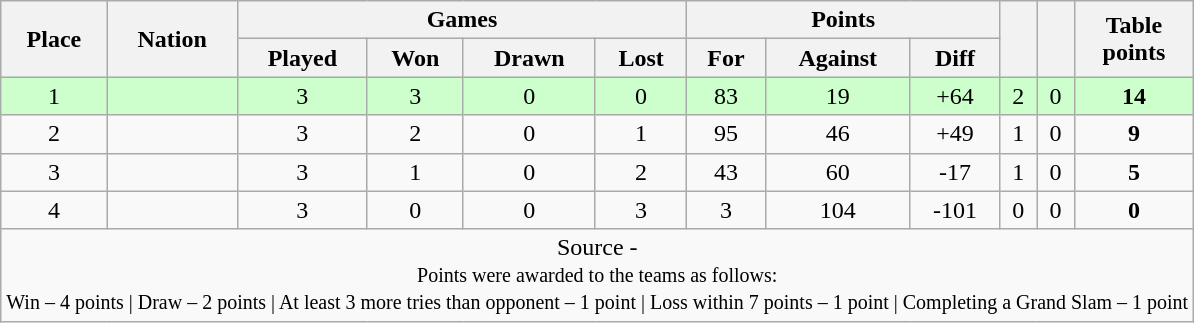<table class="wikitable" style="text-align:center">
<tr>
<th rowspan="2">Place</th>
<th rowspan="2">Nation</th>
<th colspan="4">Games</th>
<th colspan="3">Points</th>
<th rowspan="2"></th>
<th rowspan="2"></th>
<th rowspan="2">Table<br>points</th>
</tr>
<tr>
<th>Played</th>
<th>Won</th>
<th>Drawn</th>
<th>Lost</th>
<th>For</th>
<th>Against</th>
<th>Diff</th>
</tr>
<tr bgcolor="#ccffcc">
<td>1</td>
<td style="text-align:left"></td>
<td>3</td>
<td>3</td>
<td>0</td>
<td>0</td>
<td>83</td>
<td>19</td>
<td>+64</td>
<td>2</td>
<td>0</td>
<td><strong>14</strong></td>
</tr>
<tr>
<td>2</td>
<td style="text-align:left"></td>
<td>3</td>
<td>2</td>
<td>0</td>
<td>1</td>
<td>95</td>
<td>46</td>
<td>+49</td>
<td>1</td>
<td>0</td>
<td><strong>9</strong></td>
</tr>
<tr>
<td>3</td>
<td style="text-align:left"></td>
<td>3</td>
<td>1</td>
<td>0</td>
<td>2</td>
<td>43</td>
<td>60</td>
<td>-17</td>
<td>1</td>
<td>0</td>
<td><strong>5</strong></td>
</tr>
<tr>
<td>4</td>
<td style="text-align:left"></td>
<td>3</td>
<td>0</td>
<td>0</td>
<td>3</td>
<td>3</td>
<td>104</td>
<td>-101</td>
<td>0</td>
<td>0</td>
<td><strong>0</strong></td>
</tr>
<tr>
<td colspan="100%" style="text-align:center">Source - <br><small>Points were awarded to the teams as follows:<br>Win – 4 points | Draw – 2 points | At least 3 more tries than opponent – 1 point | Loss within 7 points – 1 point | Completing a Grand Slam – 1 point</small></td>
</tr>
</table>
